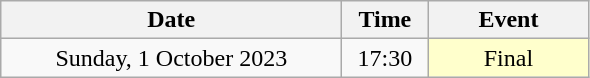<table class = "wikitable" style="text-align:center;">
<tr>
<th width=220>Date</th>
<th width=50>Time</th>
<th width=100>Event</th>
</tr>
<tr>
<td>Sunday, 1 October 2023</td>
<td>17:30</td>
<td bgcolor=ffffcc>Final</td>
</tr>
</table>
